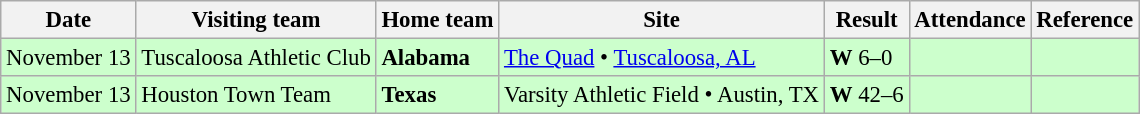<table class="wikitable" style="font-size:95%;">
<tr>
<th>Date</th>
<th>Visiting team</th>
<th>Home team</th>
<th>Site</th>
<th>Result</th>
<th>Attendance</th>
<th class="unsortable">Reference</th>
</tr>
<tr bgcolor=ccffcc>
<td>November 13</td>
<td>Tuscaloosa Athletic Club</td>
<td><strong>Alabama</strong></td>
<td><a href='#'>The Quad</a> • <a href='#'>Tuscaloosa, AL</a></td>
<td><strong>W</strong> 6–0</td>
<td></td>
<td></td>
</tr>
<tr bgcolor=ccffcc>
<td>November 13</td>
<td>Houston Town Team</td>
<td><strong>Texas</strong></td>
<td>Varsity Athletic Field • Austin, TX</td>
<td><strong>W</strong> 42–6</td>
<td></td>
<td></td>
</tr>
</table>
